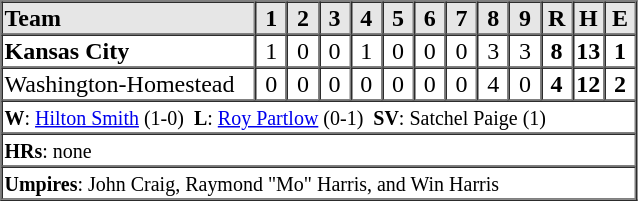<table border=1 cellspacing=0 width=425 style="margin-left:3em;">
<tr style="text-align:center; background-color:#e6e6e6;">
<th align=left width=40%>Team</th>
<th width=5%>1</th>
<th width=5%>2</th>
<th width=5%>3</th>
<th width=5%>4</th>
<th width=5%>5</th>
<th width=5%>6</th>
<th width=5%>7</th>
<th width=5%>8</th>
<th width=5%>9</th>
<th width=5%>R</th>
<th width=5%>H</th>
<th width=5%>E</th>
</tr>
<tr style="text-align:center;">
<td align=left><strong>Kansas City</strong></td>
<td>1</td>
<td>0</td>
<td>0</td>
<td>1</td>
<td>0</td>
<td>0</td>
<td>0</td>
<td>3</td>
<td>3</td>
<td><strong>8</strong></td>
<td><strong>13</strong></td>
<td><strong>1</strong></td>
</tr>
<tr style="text-align:center;">
<td align=left>Washington-Homestead</td>
<td>0</td>
<td>0</td>
<td>0</td>
<td>0</td>
<td>0</td>
<td>0</td>
<td>0</td>
<td>4</td>
<td>0</td>
<td><strong>4</strong></td>
<td><strong>12</strong></td>
<td><strong>2</strong></td>
</tr>
<tr style="text-align:left;">
<td colspan=14><small><strong>W</strong>: <a href='#'>Hilton Smith</a> (1-0)  <strong>L</strong>: <a href='#'>Roy Partlow</a> (0-1)  <strong>SV</strong>: Satchel Paige (1)</small></td>
</tr>
<tr style="text-align:left;">
<td colspan=14><small><strong>HRs</strong>: none</small></td>
</tr>
<tr style="text-align:left;">
<td colspan=14><small><strong>Umpires</strong>: John Craig, Raymond "Mo" Harris, and Win Harris</small></td>
</tr>
<tr style="text-align:left;">
</tr>
</table>
